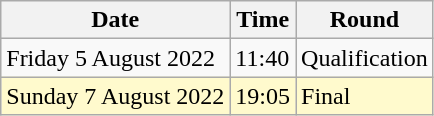<table class="wikitable">
<tr>
<th>Date</th>
<th>Time</th>
<th>Round</th>
</tr>
<tr>
<td>Friday 5 August 2022</td>
<td>11:40</td>
<td>Qualification</td>
</tr>
<tr>
<td style=background:lemonchiffon>Sunday 7 August 2022</td>
<td style=background:lemonchiffon>19:05</td>
<td style=background:lemonchiffon>Final</td>
</tr>
</table>
